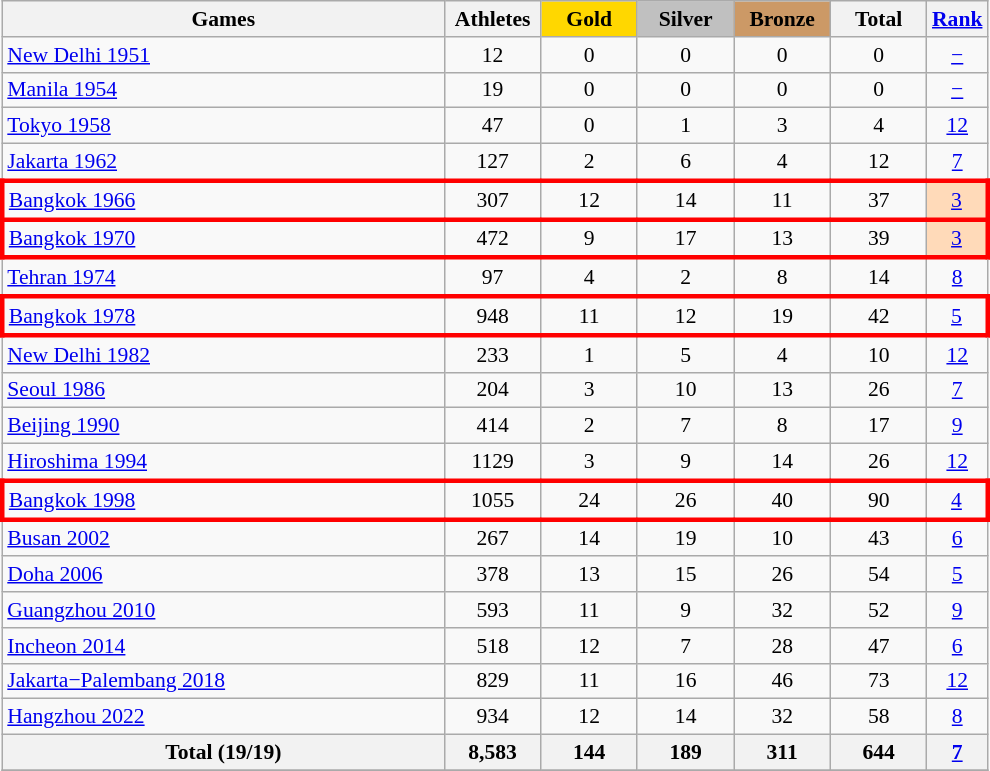<table class="wikitable sortable" style="margin-top:0em; text-align:center; font-size:90%;">
<tr>
<th style="width:20em;">Games</th>
<th style="width:4em;">Athletes</th>
<th style="width:4em; background:gold;">Gold</th>
<th style="width:4em; background:silver;">Silver</th>
<th style="width:4em; background:#cc9966;">Bronze</th>
<th style="width:4em;">Total</th>
<th style="width:2em;"><a href='#'>Rank</a></th>
</tr>
<tr>
<td align=left> <a href='#'>New Delhi 1951</a></td>
<td>12</td>
<td>0</td>
<td>0</td>
<td>0</td>
<td>0</td>
<td><a href='#'>−</a></td>
</tr>
<tr>
<td align=left> <a href='#'>Manila 1954</a></td>
<td>19</td>
<td>0</td>
<td>0</td>
<td>0</td>
<td>0</td>
<td><a href='#'>−</a></td>
</tr>
<tr>
<td align=left> <a href='#'>Tokyo 1958</a></td>
<td>47</td>
<td>0</td>
<td>1</td>
<td>3</td>
<td>4</td>
<td><a href='#'>12</a></td>
</tr>
<tr>
<td align=left> <a href='#'>Jakarta 1962</a></td>
<td>127</td>
<td>2</td>
<td>6</td>
<td>4</td>
<td>12</td>
<td><a href='#'>7</a></td>
</tr>
<tr style="border: 3px solid red">
<td align=left> <a href='#'>Bangkok 1966</a></td>
<td>307</td>
<td>12</td>
<td>14</td>
<td>11</td>
<td>37</td>
<td bgcolor=ffdab9><a href='#'>3</a></td>
</tr>
<tr style="border: 3px solid red">
<td align=left> <a href='#'>Bangkok 1970</a></td>
<td>472</td>
<td>9</td>
<td>17</td>
<td>13</td>
<td>39</td>
<td bgcolor=ffdab9><a href='#'>3</a></td>
</tr>
<tr>
<td align=left> <a href='#'>Tehran 1974</a></td>
<td>97</td>
<td>4</td>
<td>2</td>
<td>8</td>
<td>14</td>
<td><a href='#'>8</a></td>
</tr>
<tr style="border: 3px solid red">
<td align=left> <a href='#'>Bangkok 1978</a></td>
<td>948</td>
<td>11</td>
<td>12</td>
<td>19</td>
<td>42</td>
<td><a href='#'>5</a></td>
</tr>
<tr>
<td align=left> <a href='#'>New Delhi 1982</a></td>
<td>233</td>
<td>1</td>
<td>5</td>
<td>4</td>
<td>10</td>
<td><a href='#'>12</a></td>
</tr>
<tr>
<td align=left> <a href='#'>Seoul 1986</a></td>
<td>204</td>
<td>3</td>
<td>10</td>
<td>13</td>
<td>26</td>
<td><a href='#'>7</a></td>
</tr>
<tr>
<td align=left> <a href='#'>Beijing 1990</a></td>
<td>414</td>
<td>2</td>
<td>7</td>
<td>8</td>
<td>17</td>
<td><a href='#'>9</a></td>
</tr>
<tr>
<td align=left> <a href='#'>Hiroshima 1994</a></td>
<td>1129</td>
<td>3</td>
<td>9</td>
<td>14</td>
<td>26</td>
<td><a href='#'>12</a></td>
</tr>
<tr style="border: 3px solid red">
<td align=left> <a href='#'>Bangkok 1998</a></td>
<td>1055</td>
<td>24</td>
<td>26</td>
<td>40</td>
<td>90</td>
<td><a href='#'>4</a></td>
</tr>
<tr>
<td align=left> <a href='#'>Busan 2002</a></td>
<td>267</td>
<td>14</td>
<td>19</td>
<td>10</td>
<td>43</td>
<td><a href='#'>6</a></td>
</tr>
<tr>
<td align=left> <a href='#'>Doha 2006</a></td>
<td>378</td>
<td>13</td>
<td>15</td>
<td>26</td>
<td>54</td>
<td><a href='#'>5</a></td>
</tr>
<tr>
<td align=left> <a href='#'>Guangzhou 2010</a></td>
<td>593</td>
<td>11</td>
<td>9</td>
<td>32</td>
<td>52</td>
<td><a href='#'>9</a></td>
</tr>
<tr>
<td align=left> <a href='#'>Incheon 2014</a></td>
<td>518</td>
<td>12</td>
<td>7</td>
<td>28</td>
<td>47</td>
<td><a href='#'>6</a></td>
</tr>
<tr>
<td align=left> <a href='#'>Jakarta−Palembang 2018</a></td>
<td>829</td>
<td>11</td>
<td>16</td>
<td>46</td>
<td>73</td>
<td><a href='#'>12</a></td>
</tr>
<tr>
<td align=left> <a href='#'>Hangzhou 2022</a></td>
<td>934</td>
<td>12</td>
<td>14</td>
<td>32</td>
<td>58</td>
<td><a href='#'>8</a></td>
</tr>
<tr>
<th><strong>Total</strong> (19/19)</th>
<th><strong>8,583</strong></th>
<th><strong>144</strong></th>
<th><strong>189</strong></th>
<th><strong>311</strong></th>
<th><strong>644</strong></th>
<th><strong><a href='#'>7</a></strong></th>
</tr>
<tr class="sortbottom">
</tr>
</table>
